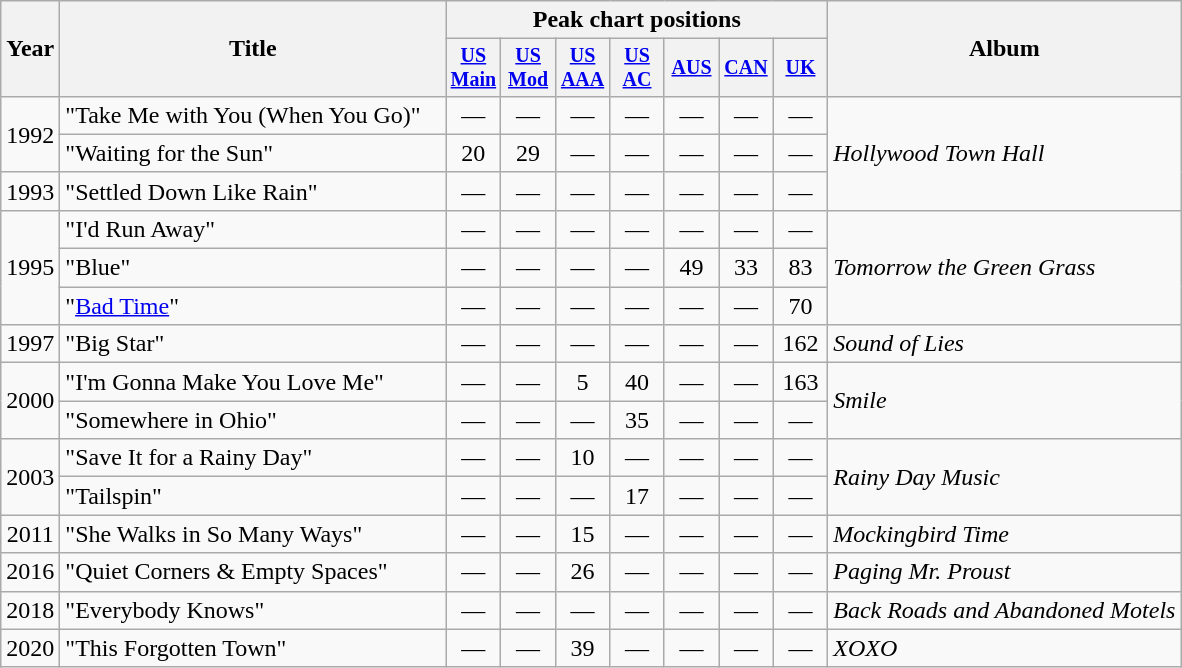<table class="wikitable" style="text-align:center;">
<tr>
<th rowspan="2" style="width:25px;">Year</th>
<th rowspan="2" style="width:250px;">Title</th>
<th colspan="7">Peak chart positions</th>
<th rowspan="2">Album</th>
</tr>
<tr style="font-size:smaller;">
<th style="width:30px;"><a href='#'>US Main</a></th>
<th style="width:30px;"><a href='#'>US Mod</a></th>
<th style="width:30px;"><a href='#'>US<br>AAA</a><br></th>
<th style="width:30px;"><a href='#'>US AC</a></th>
<th style="width:30px;"><a href='#'>AUS</a><br></th>
<th style="width:30px;"><a href='#'>CAN</a><br></th>
<th style="width:30px;"><a href='#'>UK</a><br></th>
</tr>
<tr>
<td rowspan="2">1992</td>
<td style="text-align:left;">"Take Me with You (When You Go)"</td>
<td>—</td>
<td>—</td>
<td>—</td>
<td>—</td>
<td>—</td>
<td>—</td>
<td>—</td>
<td style="text-align:left;" rowspan="3"><em>Hollywood Town Hall</em></td>
</tr>
<tr>
<td style="text-align:left;">"Waiting for the Sun"</td>
<td>20</td>
<td>29</td>
<td>—</td>
<td>—</td>
<td>—</td>
<td>—</td>
<td>—</td>
</tr>
<tr>
<td>1993</td>
<td style="text-align:left;">"Settled Down Like Rain"</td>
<td>—</td>
<td>—</td>
<td>—</td>
<td>—</td>
<td>—</td>
<td>—</td>
<td>—</td>
</tr>
<tr>
<td rowspan="3">1995</td>
<td style="text-align:left;">"I'd Run Away"</td>
<td>—</td>
<td>—</td>
<td>—</td>
<td>—</td>
<td>—</td>
<td>—</td>
<td>—</td>
<td style="text-align:left;" rowspan="3"><em>Tomorrow the Green Grass</em></td>
</tr>
<tr>
<td style="text-align:left;">"Blue"</td>
<td>—</td>
<td>—</td>
<td>—</td>
<td>—</td>
<td>49</td>
<td>33</td>
<td>83</td>
</tr>
<tr>
<td style="text-align:left;">"<a href='#'>Bad Time</a>"</td>
<td>—</td>
<td>—</td>
<td>—</td>
<td>—</td>
<td>—</td>
<td>—</td>
<td>70</td>
</tr>
<tr>
<td>1997</td>
<td style="text-align:left;">"Big Star"</td>
<td>—</td>
<td>—</td>
<td>—</td>
<td>—</td>
<td>—</td>
<td>—</td>
<td>162</td>
<td style="text-align:left;"><em>Sound of Lies</em></td>
</tr>
<tr>
<td rowspan="2">2000</td>
<td style="text-align:left;">"I'm Gonna Make You Love Me"</td>
<td>—</td>
<td>—</td>
<td>5</td>
<td>40</td>
<td>—</td>
<td>—</td>
<td>163</td>
<td rowspan="2" style="text-align:left;"><em>Smile</em></td>
</tr>
<tr>
<td style="text-align:left;">"Somewhere in Ohio"</td>
<td>—</td>
<td>—</td>
<td>—</td>
<td>35</td>
<td>—</td>
<td>—</td>
<td>—</td>
</tr>
<tr>
<td rowspan="2">2003</td>
<td style="text-align:left;">"Save It for a Rainy Day"</td>
<td>—</td>
<td>—</td>
<td>10</td>
<td>—</td>
<td>—</td>
<td>—</td>
<td>—</td>
<td rowspan="2" style="text-align:left;"><em>Rainy Day Music</em></td>
</tr>
<tr>
<td style="text-align:left;">"Tailspin"</td>
<td>—</td>
<td>—</td>
<td>—</td>
<td>17</td>
<td>—</td>
<td>—</td>
<td>—</td>
</tr>
<tr>
<td>2011</td>
<td style="text-align:left;">"She Walks in So Many Ways"</td>
<td>—</td>
<td>—</td>
<td>15</td>
<td>—</td>
<td>—</td>
<td>—</td>
<td>—</td>
<td style="text-align:left;"><em>Mockingbird Time</em></td>
</tr>
<tr>
<td>2016</td>
<td style="text-align:left;">"Quiet Corners & Empty Spaces"</td>
<td>—</td>
<td>—</td>
<td>26</td>
<td>—</td>
<td>—</td>
<td>—</td>
<td>—</td>
<td style="text-align:left;"><em>Paging Mr. Proust</em></td>
</tr>
<tr>
<td>2018</td>
<td style="text-align:left;">"Everybody Knows"</td>
<td>—</td>
<td>—</td>
<td>—</td>
<td>—</td>
<td>—</td>
<td>—</td>
<td>—</td>
<td style="text-align:left;"><em>Back Roads and Abandoned Motels</em></td>
</tr>
<tr>
<td>2020</td>
<td style="text-align:left;">"This Forgotten Town"</td>
<td>—</td>
<td>—</td>
<td>39</td>
<td>—</td>
<td>—</td>
<td>—</td>
<td>—</td>
<td style="text-align:left;"><em>XOXO</em></td>
</tr>
</table>
